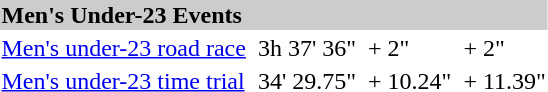<table>
<tr style="background:#ccc;">
<td colspan=7><strong>Men's Under-23 Events</strong></td>
</tr>
<tr>
<td {{nowrap><a href='#'>Men's under-23 road race</a><br></td>
<td></td>
<td>3h 37' 36"</td>
<td></td>
<td>+ 2"</td>
<td></td>
<td>+ 2"</td>
</tr>
<tr>
<td {{nowrap><a href='#'>Men's under-23 time trial</a><br></td>
<td></td>
<td>34' 29.75"</td>
<td></td>
<td>+ 10.24"</td>
<td></td>
<td>+ 11.39"</td>
</tr>
</table>
